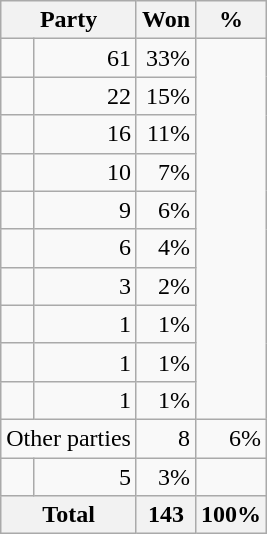<table class=wikitable style="text-align:right;">
<tr>
<th colspan=2>Party</th>
<th>Won</th>
<th>%</th>
</tr>
<tr>
<td></td>
<td>61</td>
<td>33%</td>
</tr>
<tr>
<td></td>
<td>22</td>
<td>15%</td>
</tr>
<tr>
<td></td>
<td>16</td>
<td>11%</td>
</tr>
<tr>
<td></td>
<td>10</td>
<td>7%</td>
</tr>
<tr>
<td></td>
<td>9</td>
<td>6%</td>
</tr>
<tr>
<td></td>
<td>6</td>
<td>4%</td>
</tr>
<tr>
<td></td>
<td>3</td>
<td>2%</td>
</tr>
<tr>
<td></td>
<td>1</td>
<td>1%</td>
</tr>
<tr>
<td></td>
<td>1</td>
<td>1%</td>
</tr>
<tr>
<td></td>
<td>1</td>
<td>1%</td>
</tr>
<tr>
<td colspan=2 align=left>Other parties</td>
<td>8</td>
<td>6%</td>
</tr>
<tr>
<td></td>
<td>5</td>
<td>3%</td>
</tr>
<tr>
<th colspan=2>Total</th>
<th>143</th>
<th>100%</th>
</tr>
</table>
